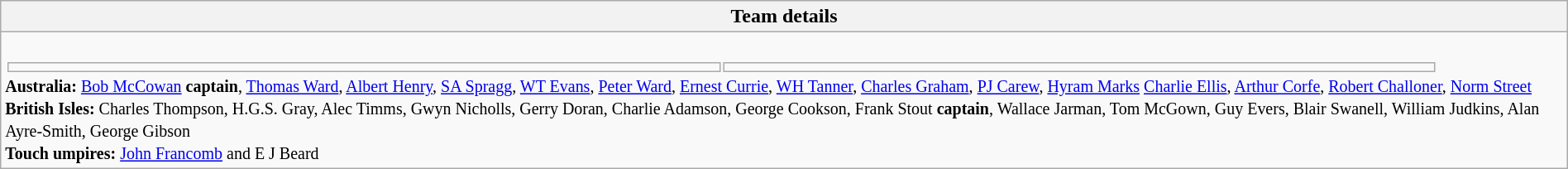<table class="wikitable collapsible collapsed" style="width:100%">
<tr>
<th>Team details</th>
</tr>
<tr>
<td><br><table width=92% |>
<tr>
<td></td>
<td></td>
</tr>
</table>
<small><strong>Australia:</strong> <a href='#'>Bob McCowan</a> <strong>captain</strong>, <a href='#'>Thomas Ward</a>, <a href='#'>Albert Henry</a>, <a href='#'>SA Spragg</a>, <a href='#'>WT Evans</a>, <a href='#'>Peter Ward</a>, <a href='#'>Ernest Currie</a>, <a href='#'>WH Tanner</a>, <a href='#'>Charles Graham</a>, <a href='#'>PJ Carew</a>, <a href='#'>Hyram Marks</a> <a href='#'>Charlie Ellis</a>, <a href='#'>Arthur Corfe</a>, <a href='#'>Robert Challoner</a>, <a href='#'>Norm Street</a><br>
<strong>British Isles:</strong> Charles Thompson, H.G.S. Gray, Alec Timms, Gwyn Nicholls, Gerry Doran, Charlie Adamson, George Cookson, Frank Stout <strong>captain</strong>, Wallace Jarman, Tom McGown, Guy Evers, Blair Swanell, William Judkins, Alan Ayre-Smith, George Gibson
<br>
<strong>Touch umpires:</strong> <a href='#'>John Francomb</a> and E J Beard</small></td>
</tr>
</table>
